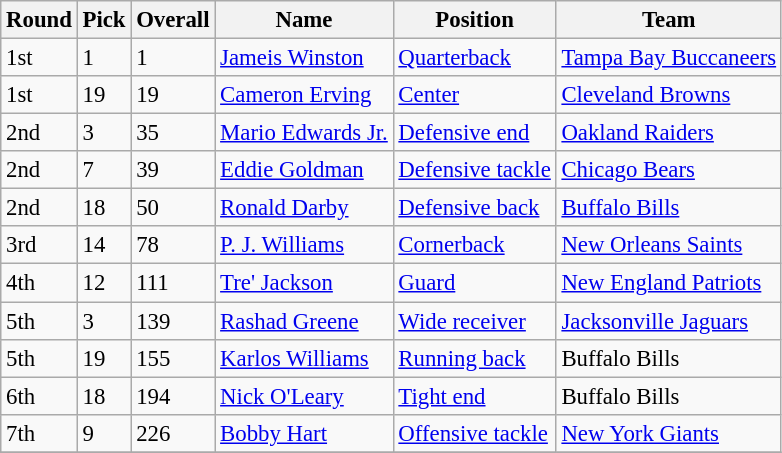<table class="wikitable" style="font-size: 95%;">
<tr>
<th>Round</th>
<th>Pick</th>
<th>Overall</th>
<th>Name</th>
<th>Position</th>
<th>Team</th>
</tr>
<tr>
<td>1st</td>
<td>1</td>
<td>1</td>
<td><a href='#'>Jameis Winston</a></td>
<td><a href='#'>Quarterback</a></td>
<td><a href='#'>Tampa Bay Buccaneers</a></td>
</tr>
<tr>
<td>1st</td>
<td>19</td>
<td>19</td>
<td><a href='#'>Cameron Erving</a></td>
<td><a href='#'>Center</a></td>
<td><a href='#'>Cleveland Browns</a></td>
</tr>
<tr>
<td>2nd</td>
<td>3</td>
<td>35</td>
<td><a href='#'>Mario Edwards Jr.</a></td>
<td><a href='#'>Defensive end</a></td>
<td><a href='#'>Oakland Raiders</a></td>
</tr>
<tr>
<td>2nd</td>
<td>7</td>
<td>39</td>
<td><a href='#'>Eddie Goldman</a></td>
<td><a href='#'>Defensive tackle</a></td>
<td><a href='#'>Chicago Bears</a></td>
</tr>
<tr>
<td>2nd</td>
<td>18</td>
<td>50</td>
<td><a href='#'>Ronald Darby</a></td>
<td><a href='#'>Defensive back</a></td>
<td><a href='#'>Buffalo Bills</a></td>
</tr>
<tr>
<td>3rd</td>
<td>14</td>
<td>78</td>
<td><a href='#'>P. J. Williams</a></td>
<td><a href='#'>Cornerback</a></td>
<td><a href='#'>New Orleans Saints</a></td>
</tr>
<tr>
<td>4th</td>
<td>12</td>
<td>111</td>
<td><a href='#'>Tre' Jackson</a></td>
<td><a href='#'>Guard</a></td>
<td><a href='#'>New England Patriots</a></td>
</tr>
<tr>
<td>5th</td>
<td>3</td>
<td>139</td>
<td><a href='#'>Rashad Greene</a></td>
<td><a href='#'>Wide receiver</a></td>
<td><a href='#'>Jacksonville Jaguars</a></td>
</tr>
<tr>
<td>5th</td>
<td>19</td>
<td>155</td>
<td><a href='#'>Karlos Williams</a></td>
<td><a href='#'>Running back</a></td>
<td>Buffalo Bills</td>
</tr>
<tr>
<td>6th</td>
<td>18</td>
<td>194</td>
<td><a href='#'>Nick O'Leary</a></td>
<td><a href='#'>Tight end</a></td>
<td>Buffalo Bills</td>
</tr>
<tr>
<td>7th</td>
<td>9</td>
<td>226</td>
<td><a href='#'>Bobby Hart</a></td>
<td><a href='#'>Offensive tackle</a></td>
<td><a href='#'>New York Giants</a></td>
</tr>
<tr>
</tr>
</table>
